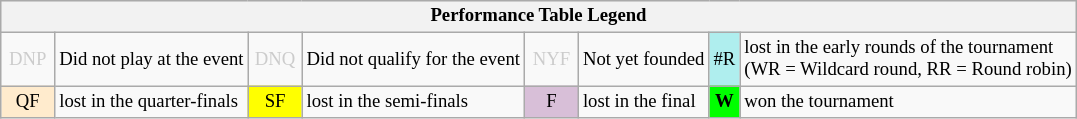<table class="wikitable" style="font-size:78%;">
<tr style="background:#efefef;">
<th colspan="8">Performance Table Legend</th>
</tr>
<tr>
<td style="color:#ccc; text-align:center; width:30px;">DNP</td>
<td>Did not play at the event</td>
<td style="color:#ccc; text-align:center; width:30px;">DNQ</td>
<td>Did not qualify for the event</td>
<td style="color:#ccc; text-align:center; width:30px;">NYF</td>
<td>Not yet founded</td>
<td style="text-align:center; background:#afeeee;">#R</td>
<td>lost in the early rounds of the tournament<br>(WR = Wildcard round, RR = Round robin)</td>
</tr>
<tr>
<td style="text-align:center; background:#ffebcd;">QF</td>
<td>lost in the quarter-finals</td>
<td style="text-align:center; background:yellow;">SF</td>
<td>lost in the semi-finals</td>
<td style="text-align:center; background:thistle;">F</td>
<td>lost in the final</td>
<td style="text-align:center; background:#0f0;"><strong>W</strong></td>
<td>won the tournament</td>
</tr>
</table>
